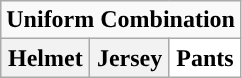<table class="wikitable">
<tr>
<td align="center" Colspan="3"><strong>Uniform Combination</strong></td>
</tr>
<tr align="center">
<th>Helmet</th>
<th>Jersey</th>
<th style="background:#FFFFFF;">Pants</th>
</tr>
</table>
